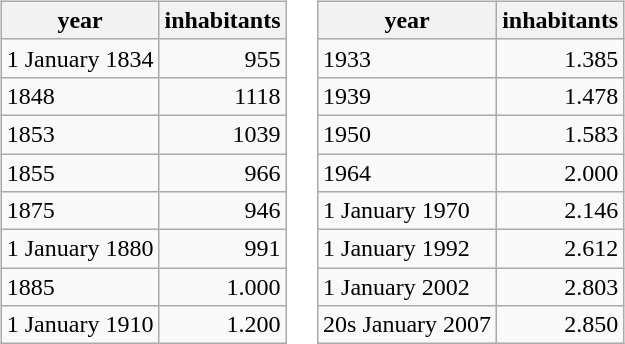<table border="0">
<tr>
<td valign="top"><br><table class="wikitable">
<tr>
<th>year</th>
<th>inhabitants</th>
</tr>
<tr>
<td>1 January 1834</td>
<td align="right">955</td>
</tr>
<tr>
<td>1848</td>
<td align="right">1118</td>
</tr>
<tr>
<td>1853</td>
<td align="right">1039</td>
</tr>
<tr>
<td>1855</td>
<td align="right">966</td>
</tr>
<tr>
<td>1875</td>
<td align="right">946</td>
</tr>
<tr>
<td>1 January 1880</td>
<td align="right">991</td>
</tr>
<tr>
<td>1885</td>
<td align="right">1.000</td>
</tr>
<tr>
<td>1 January 1910</td>
<td align="right">1.200</td>
</tr>
</table>
</td>
<td valign="top"><br><table class="wikitable">
<tr>
<th>year</th>
<th>inhabitants</th>
</tr>
<tr>
<td>1933</td>
<td align="right">1.385</td>
</tr>
<tr>
<td>1939</td>
<td align="right">1.478</td>
</tr>
<tr>
<td>1950</td>
<td align="right">1.583</td>
</tr>
<tr>
<td>1964</td>
<td align="right">2.000</td>
</tr>
<tr>
<td>1 January 1970</td>
<td align="right">2.146</td>
</tr>
<tr>
<td>1 January 1992</td>
<td align="right">2.612</td>
</tr>
<tr>
<td>1 January 2002</td>
<td align="right">2.803</td>
</tr>
<tr>
<td>20s January 2007</td>
<td align="right">2.850</td>
</tr>
</table>
</td>
</tr>
</table>
